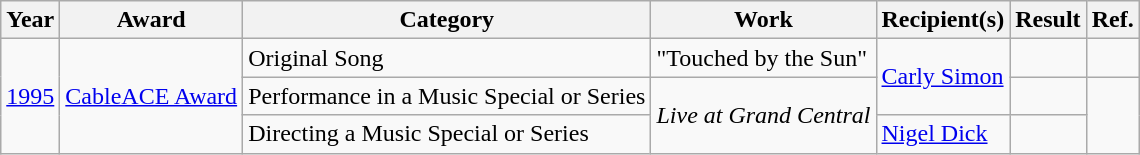<table class="wikitable">
<tr>
<th>Year</th>
<th>Award</th>
<th>Category</th>
<th>Work</th>
<th>Recipient(s)</th>
<th>Result</th>
<th>Ref.</th>
</tr>
<tr>
<td rowspan="3"><a href='#'>1995</a></td>
<td rowspan="3"><a href='#'>CableACE Award</a></td>
<td>Original Song</td>
<td>"Touched by the Sun"</td>
<td rowspan="2"><a href='#'>Carly Simon</a></td>
<td></td>
<td align="center"></td>
</tr>
<tr>
<td>Performance in a Music Special or Series</td>
<td rowspan="2"><em>Live at Grand Central</em></td>
<td></td>
<td align="center" rowspan="2"></td>
</tr>
<tr>
<td>Directing a Music Special or Series</td>
<td><a href='#'>Nigel Dick</a></td>
<td></td>
</tr>
</table>
